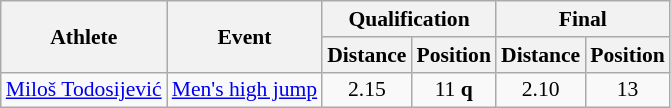<table class=wikitable style="font-size:90%">
<tr>
<th rowspan=2>Athlete</th>
<th rowspan=2>Event</th>
<th colspan=2>Qualification</th>
<th colspan=2>Final</th>
</tr>
<tr>
<th>Distance</th>
<th>Position</th>
<th>Distance</th>
<th>Position</th>
</tr>
<tr align=center>
<td align=left><a href='#'>Miloš Todosijević</a></td>
<td align=left><a href='#'>Men's high jump</a></td>
<td>2.15</td>
<td>11 <strong>q</strong></td>
<td>2.10</td>
<td>13</td>
</tr>
</table>
